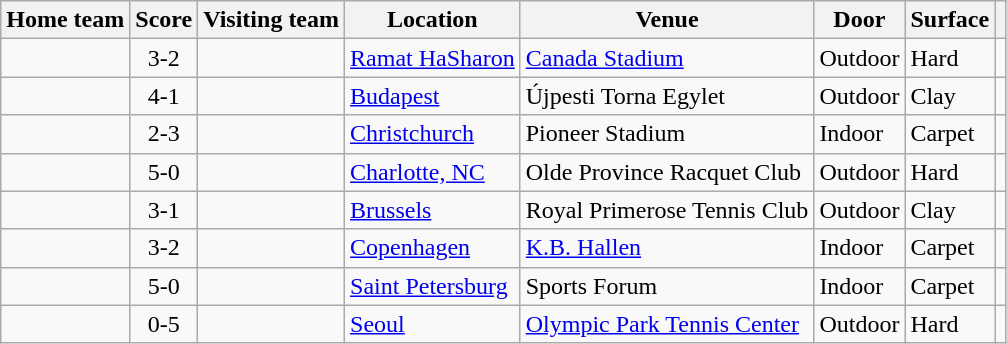<table class="wikitable" style="border:1px solid #aaa;">
<tr>
<th>Home team</th>
<th>Score</th>
<th>Visiting team</th>
<th>Location</th>
<th>Venue</th>
<th>Door</th>
<th>Surface</th>
<th></th>
</tr>
<tr>
<td><strong></strong></td>
<td style="text-align:center;">3-2</td>
<td></td>
<td><a href='#'>Ramat HaSharon</a></td>
<td><a href='#'>Canada Stadium</a></td>
<td>Outdoor</td>
<td>Hard</td>
<td></td>
</tr>
<tr>
<td><strong></strong></td>
<td style="text-align:center;">4-1</td>
<td></td>
<td><a href='#'>Budapest</a></td>
<td>Újpesti Torna Egylet</td>
<td>Outdoor</td>
<td>Clay</td>
<td></td>
</tr>
<tr>
<td></td>
<td style="text-align:center;">2-3</td>
<td><strong></strong></td>
<td><a href='#'>Christchurch</a></td>
<td>Pioneer Stadium</td>
<td>Indoor</td>
<td>Carpet</td>
<td></td>
</tr>
<tr>
<td><strong></strong></td>
<td style="text-align:center;">5-0</td>
<td></td>
<td><a href='#'>Charlotte, NC</a></td>
<td>Olde Province Racquet Club</td>
<td>Outdoor</td>
<td>Hard</td>
<td></td>
</tr>
<tr>
<td><strong></strong></td>
<td style="text-align:center;">3-1</td>
<td></td>
<td><a href='#'>Brussels</a></td>
<td>Royal Primerose Tennis Club</td>
<td>Outdoor</td>
<td>Clay</td>
<td></td>
</tr>
<tr>
<td><strong></strong></td>
<td style="text-align:center;">3-2</td>
<td></td>
<td><a href='#'>Copenhagen</a></td>
<td><a href='#'>K.B. Hallen</a></td>
<td>Indoor</td>
<td>Carpet</td>
<td></td>
</tr>
<tr>
<td><strong></strong></td>
<td style="text-align:center;">5-0</td>
<td></td>
<td><a href='#'>Saint Petersburg</a></td>
<td>Sports Forum</td>
<td>Indoor</td>
<td>Carpet</td>
<td></td>
</tr>
<tr>
<td></td>
<td style="text-align:center;">0-5</td>
<td><strong></strong></td>
<td><a href='#'>Seoul</a></td>
<td><a href='#'>Olympic Park Tennis Center</a></td>
<td>Outdoor</td>
<td>Hard</td>
<td></td>
</tr>
</table>
